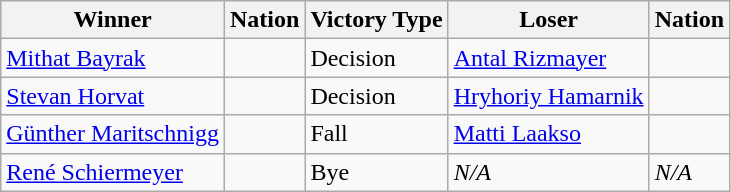<table class="wikitable sortable" style="text-align:left;">
<tr>
<th>Winner</th>
<th>Nation</th>
<th>Victory Type</th>
<th>Loser</th>
<th>Nation</th>
</tr>
<tr>
<td><a href='#'>Mithat Bayrak</a></td>
<td></td>
<td>Decision</td>
<td><a href='#'>Antal Rizmayer</a></td>
<td></td>
</tr>
<tr>
<td><a href='#'>Stevan Horvat</a></td>
<td></td>
<td>Decision</td>
<td><a href='#'>Hryhoriy Hamarnik</a></td>
<td></td>
</tr>
<tr>
<td><a href='#'>Günther Maritschnigg</a></td>
<td></td>
<td>Fall</td>
<td><a href='#'>Matti Laakso</a></td>
<td></td>
</tr>
<tr>
<td><a href='#'>René Schiermeyer</a></td>
<td></td>
<td>Bye</td>
<td><em>N/A</em></td>
<td><em>N/A</em></td>
</tr>
</table>
